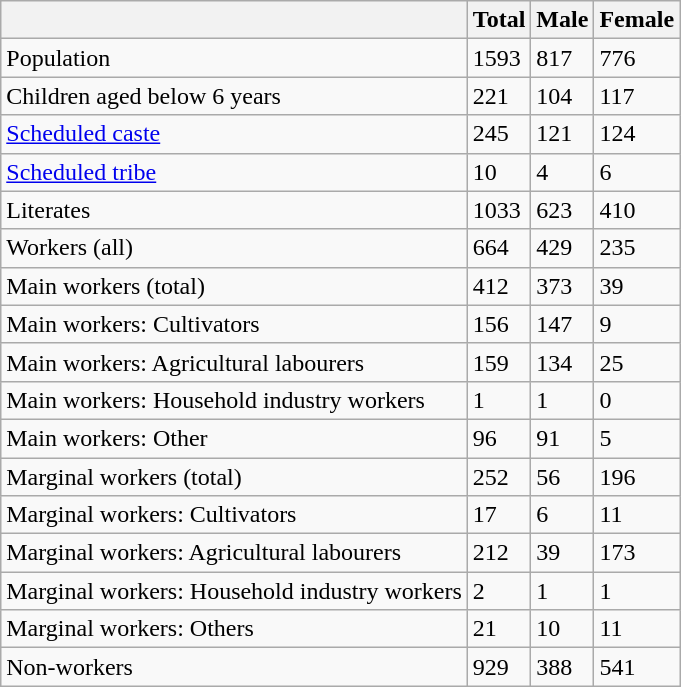<table class="wikitable sortable">
<tr>
<th></th>
<th>Total</th>
<th>Male</th>
<th>Female</th>
</tr>
<tr>
<td>Population</td>
<td>1593</td>
<td>817</td>
<td>776</td>
</tr>
<tr>
<td>Children aged below 6 years</td>
<td>221</td>
<td>104</td>
<td>117</td>
</tr>
<tr>
<td><a href='#'>Scheduled caste</a></td>
<td>245</td>
<td>121</td>
<td>124</td>
</tr>
<tr>
<td><a href='#'>Scheduled tribe</a></td>
<td>10</td>
<td>4</td>
<td>6</td>
</tr>
<tr>
<td>Literates</td>
<td>1033</td>
<td>623</td>
<td>410</td>
</tr>
<tr>
<td>Workers (all)</td>
<td>664</td>
<td>429</td>
<td>235</td>
</tr>
<tr>
<td>Main workers (total)</td>
<td>412</td>
<td>373</td>
<td>39</td>
</tr>
<tr>
<td>Main workers: Cultivators</td>
<td>156</td>
<td>147</td>
<td>9</td>
</tr>
<tr>
<td>Main workers: Agricultural labourers</td>
<td>159</td>
<td>134</td>
<td>25</td>
</tr>
<tr>
<td>Main workers: Household industry workers</td>
<td>1</td>
<td>1</td>
<td>0</td>
</tr>
<tr>
<td>Main workers: Other</td>
<td>96</td>
<td>91</td>
<td>5</td>
</tr>
<tr>
<td>Marginal workers (total)</td>
<td>252</td>
<td>56</td>
<td>196</td>
</tr>
<tr>
<td>Marginal workers: Cultivators</td>
<td>17</td>
<td>6</td>
<td>11</td>
</tr>
<tr>
<td>Marginal workers: Agricultural labourers</td>
<td>212</td>
<td>39</td>
<td>173</td>
</tr>
<tr>
<td>Marginal workers: Household industry workers</td>
<td>2</td>
<td>1</td>
<td>1</td>
</tr>
<tr>
<td>Marginal workers: Others</td>
<td>21</td>
<td>10</td>
<td>11</td>
</tr>
<tr>
<td>Non-workers</td>
<td>929</td>
<td>388</td>
<td>541</td>
</tr>
</table>
